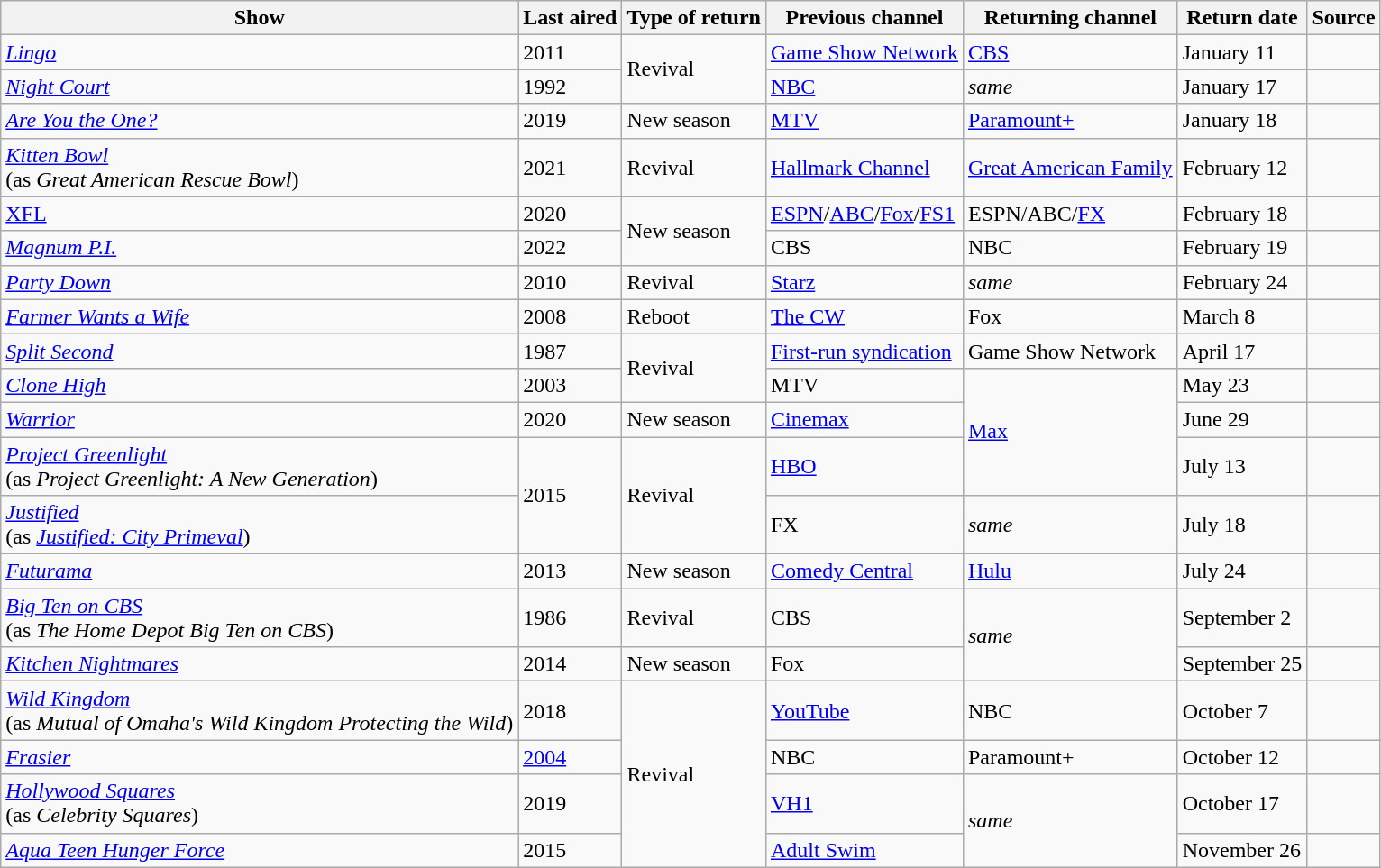<table class="wikitable sortable">
<tr>
<th>Show</th>
<th>Last aired</th>
<th>Type of return</th>
<th>Previous channel</th>
<th>Returning channel</th>
<th>Return date</th>
<th>Source</th>
</tr>
<tr>
<td><em><a href='#'>Lingo</a></em></td>
<td>2011</td>
<td rowspan=2>Revival</td>
<td><a href='#'>Game Show Network</a></td>
<td><a href='#'>CBS</a></td>
<td>January 11</td>
<td></td>
</tr>
<tr>
<td><em><a href='#'>Night Court</a></em></td>
<td>1992</td>
<td><a href='#'>NBC</a></td>
<td><em>same</em></td>
<td>January 17</td>
<td></td>
</tr>
<tr>
<td><em><a href='#'>Are You the One?</a></em></td>
<td>2019</td>
<td>New season</td>
<td><a href='#'>MTV</a></td>
<td><a href='#'>Paramount+</a></td>
<td>January 18</td>
<td></td>
</tr>
<tr>
<td><em><a href='#'>Kitten Bowl</a></em><br>(as <em>Great American Rescue Bowl</em>)</td>
<td>2021</td>
<td>Revival</td>
<td><a href='#'>Hallmark Channel</a></td>
<td><a href='#'>Great American Family</a></td>
<td>February 12</td>
<td></td>
</tr>
<tr>
<td><a href='#'>XFL</a></td>
<td>2020</td>
<td rowspan=2>New season</td>
<td><a href='#'>ESPN</a>/<a href='#'>ABC</a>/<a href='#'>Fox</a>/<a href='#'>FS1</a></td>
<td>ESPN/ABC/<a href='#'>FX</a></td>
<td>February 18</td>
<td></td>
</tr>
<tr>
<td><em><a href='#'>Magnum P.I.</a></em></td>
<td>2022</td>
<td>CBS</td>
<td>NBC</td>
<td>February 19</td>
<td></td>
</tr>
<tr>
<td><em><a href='#'>Party Down</a></em></td>
<td>2010</td>
<td>Revival</td>
<td><a href='#'>Starz</a></td>
<td><em>same</em></td>
<td>February 24</td>
<td></td>
</tr>
<tr>
<td><em><a href='#'>Farmer Wants a Wife</a></em></td>
<td>2008</td>
<td>Reboot</td>
<td><a href='#'>The CW</a></td>
<td>Fox</td>
<td>March 8</td>
<td></td>
</tr>
<tr>
<td><em><a href='#'>Split Second</a></em></td>
<td>1987</td>
<td rowspan="2">Revival</td>
<td><a href='#'>First-run syndication</a></td>
<td>Game Show Network</td>
<td>April 17</td>
<td></td>
</tr>
<tr>
<td><em><a href='#'>Clone High</a></em></td>
<td>2003</td>
<td>MTV</td>
<td rowspan=3><a href='#'>Max</a></td>
<td>May 23</td>
<td></td>
</tr>
<tr>
<td><em><a href='#'>Warrior</a></em></td>
<td>2020</td>
<td>New season</td>
<td><a href='#'>Cinemax</a></td>
<td>June 29</td>
<td></td>
</tr>
<tr>
<td><em><a href='#'>Project Greenlight</a></em><br>(as <em>Project Greenlight: A New Generation</em>)</td>
<td rowspan=2>2015</td>
<td rowspan=2>Revival</td>
<td><a href='#'>HBO</a></td>
<td>July 13</td>
<td></td>
</tr>
<tr>
<td><em><a href='#'>Justified</a></em><br>(as <em><a href='#'>Justified: City Primeval</a></em>)</td>
<td>FX</td>
<td><em>same</em></td>
<td>July 18</td>
<td></td>
</tr>
<tr>
<td><em><a href='#'>Futurama</a></em></td>
<td>2013</td>
<td>New season</td>
<td><a href='#'>Comedy Central</a></td>
<td><a href='#'>Hulu</a></td>
<td>July 24</td>
<td></td>
</tr>
<tr>
<td><em><a href='#'>Big Ten on CBS</a></em><br>(as <em>The Home Depot Big Ten on CBS</em>)</td>
<td>1986</td>
<td>Revival</td>
<td>CBS</td>
<td rowspan="2"><em>same</em></td>
<td>September 2</td>
<td></td>
</tr>
<tr>
<td><em><a href='#'>Kitchen Nightmares</a></em></td>
<td>2014</td>
<td>New season</td>
<td>Fox</td>
<td>September 25</td>
<td></td>
</tr>
<tr>
<td><em><a href='#'>Wild Kingdom</a></em><br>(as <em>Mutual of Omaha's Wild Kingdom Protecting the Wild</em>)</td>
<td>2018</td>
<td rowspan="4">Revival</td>
<td><a href='#'>YouTube</a></td>
<td>NBC</td>
<td>October 7</td>
<td></td>
</tr>
<tr>
<td><em><a href='#'>Frasier</a></em></td>
<td><a href='#'>2004</a></td>
<td>NBC</td>
<td>Paramount+</td>
<td>October 12</td>
<td></td>
</tr>
<tr>
<td><em><a href='#'>Hollywood Squares</a></em><br>(as <em>Celebrity Squares</em>)</td>
<td>2019</td>
<td><a href='#'>VH1</a></td>
<td rowspan="2"><em>same</em></td>
<td>October 17</td>
<td></td>
</tr>
<tr>
<td><em><a href='#'>Aqua Teen Hunger Force</a></em></td>
<td>2015</td>
<td><a href='#'>Adult Swim</a></td>
<td>November 26</td>
<td></td>
</tr>
</table>
